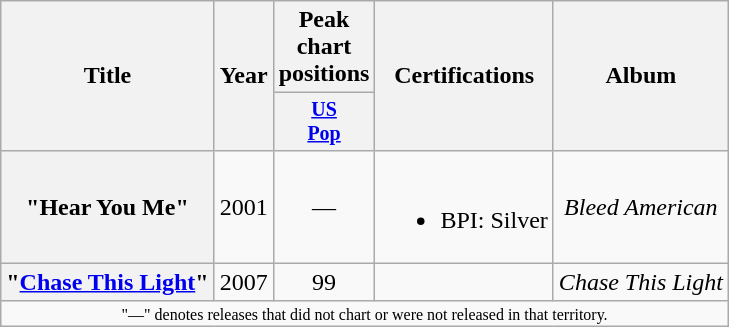<table class="wikitable plainrowheaders" style="text-align:center;">
<tr>
<th rowspan="2">Title</th>
<th rowspan="2">Year</th>
<th colspan="1">Peak chart<br>positions</th>
<th rowspan="2">Certifications</th>
<th rowspan="2">Album</th>
</tr>
<tr style="font-size:smaller;">
<th width="30"><a href='#'>US<br>Pop</a><br></th>
</tr>
<tr>
<th scope="row">"Hear You Me"</th>
<td>2001</td>
<td>—</td>
<td><br><ul><li>BPI: Silver</li></ul></td>
<td><em>Bleed American</em></td>
</tr>
<tr>
<th scope="row">"<a href='#'>Chase This Light</a>"</th>
<td>2007</td>
<td>99</td>
<td></td>
<td><em>Chase This Light</em></td>
</tr>
<tr>
<td align="center" colspan="15" style="font-size: 8pt">"—" denotes releases that did not chart or were not released in that territory.</td>
</tr>
</table>
